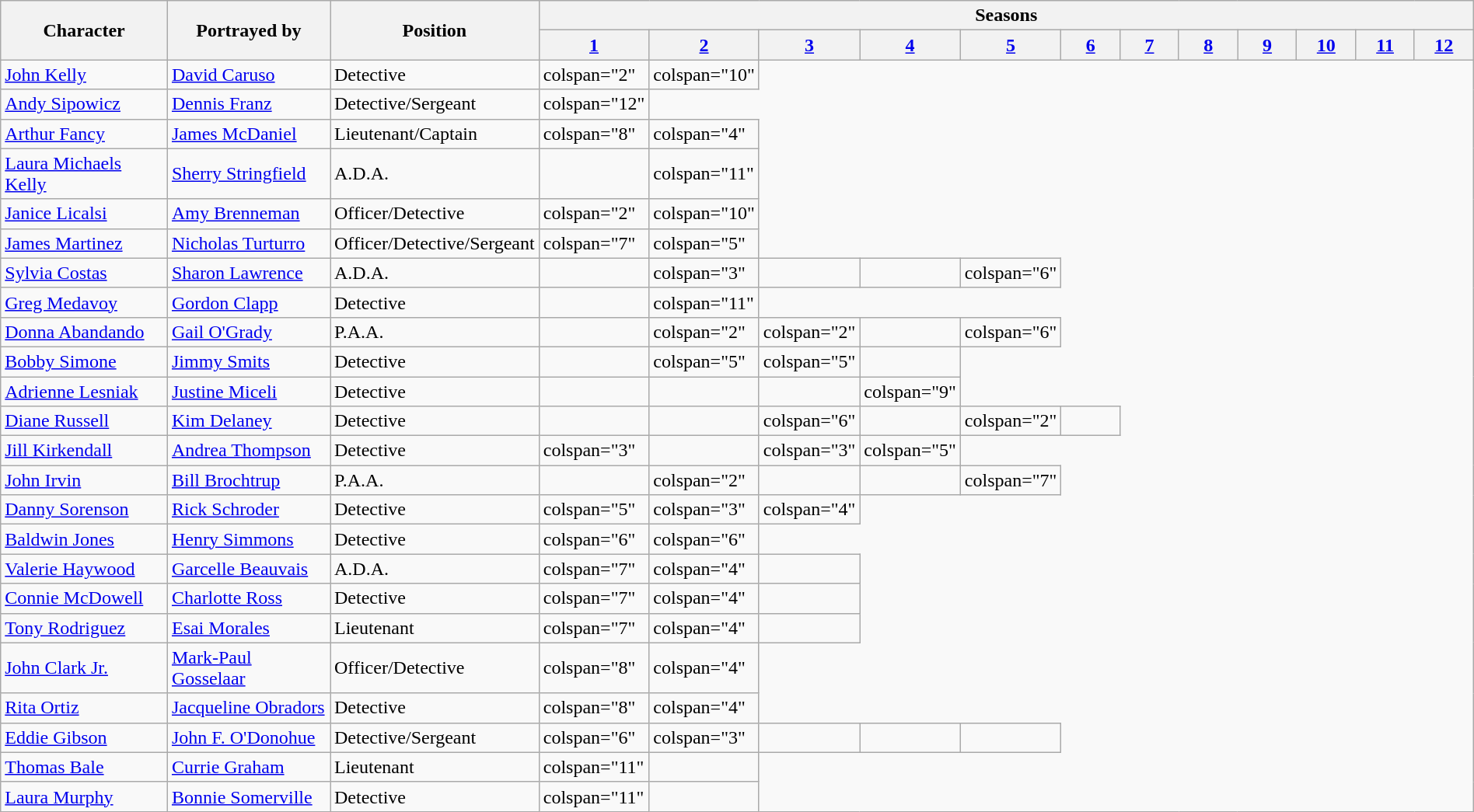<table class="wikitable" style="width:100%">
<tr>
<th rowspan="2">Character</th>
<th rowspan="2">Portrayed by</th>
<th rowspan="2">Position</th>
<th colspan="12">Seasons</th>
</tr>
<tr>
<th style="width:4%;"><a href='#'>1</a></th>
<th style="width:4%;"><a href='#'>2</a></th>
<th style="width:4%;"><a href='#'>3</a></th>
<th style="width:4%;"><a href='#'>4</a></th>
<th style="width:4%;"><a href='#'>5</a></th>
<th style="width:4%;"><a href='#'>6</a></th>
<th style="width:4%;"><a href='#'>7</a></th>
<th style="width:4%;"><a href='#'>8</a></th>
<th style="width:4%;"><a href='#'>9</a></th>
<th style="width:4%;"><a href='#'>10</a></th>
<th style="width:4%;"><a href='#'>11</a></th>
<th style="width:4%;"><a href='#'>12</a></th>
</tr>
<tr>
<td><a href='#'>John Kelly</a></td>
<td><a href='#'>David Caruso</a></td>
<td>Detective</td>
<td>colspan="2" </td>
<td>colspan="10" </td>
</tr>
<tr>
<td><a href='#'>Andy Sipowicz</a></td>
<td><a href='#'>Dennis Franz</a></td>
<td>Detective/Sergeant</td>
<td>colspan="12" </td>
</tr>
<tr>
<td><a href='#'>Arthur Fancy</a></td>
<td><a href='#'>James McDaniel</a></td>
<td>Lieutenant/Captain</td>
<td>colspan="8" </td>
<td>colspan="4" </td>
</tr>
<tr>
<td><a href='#'>Laura Michaels Kelly</a></td>
<td><a href='#'>Sherry Stringfield</a></td>
<td>A.D.A.</td>
<td></td>
<td>colspan="11" </td>
</tr>
<tr>
<td><a href='#'>Janice Licalsi</a></td>
<td><a href='#'>Amy Brenneman</a></td>
<td>Officer/Detective</td>
<td>colspan="2" </td>
<td>colspan="10" </td>
</tr>
<tr>
<td><a href='#'>James Martinez</a></td>
<td><a href='#'>Nicholas Turturro</a></td>
<td>Officer/Detective/Sergeant</td>
<td>colspan="7" </td>
<td>colspan="5" </td>
</tr>
<tr>
<td><a href='#'>Sylvia Costas</a></td>
<td><a href='#'>Sharon Lawrence</a></td>
<td>A.D.A.</td>
<td></td>
<td>colspan="3" </td>
<td></td>
<td></td>
<td>colspan="6" </td>
</tr>
<tr>
<td><a href='#'>Greg Medavoy</a></td>
<td><a href='#'>Gordon Clapp</a></td>
<td>Detective</td>
<td></td>
<td>colspan="11" </td>
</tr>
<tr>
<td><a href='#'>Donna Abandando</a></td>
<td><a href='#'>Gail O'Grady</a></td>
<td>P.A.A.</td>
<td></td>
<td>colspan="2" </td>
<td>colspan="2" </td>
<td></td>
<td>colspan="6" </td>
</tr>
<tr>
<td><a href='#'>Bobby Simone</a></td>
<td><a href='#'>Jimmy Smits</a></td>
<td>Detective</td>
<td></td>
<td>colspan="5" </td>
<td>colspan="5" </td>
<td></td>
</tr>
<tr>
<td><a href='#'>Adrienne Lesniak</a></td>
<td><a href='#'>Justine Miceli</a></td>
<td>Detective</td>
<td></td>
<td></td>
<td></td>
<td>colspan="9" </td>
</tr>
<tr>
<td><a href='#'>Diane Russell</a></td>
<td><a href='#'>Kim Delaney</a></td>
<td>Detective</td>
<td></td>
<td></td>
<td>colspan="6" </td>
<td></td>
<td>colspan="2" </td>
<td></td>
</tr>
<tr>
<td><a href='#'>Jill Kirkendall</a></td>
<td><a href='#'>Andrea Thompson</a></td>
<td>Detective</td>
<td>colspan="3" </td>
<td></td>
<td>colspan="3" </td>
<td>colspan="5" </td>
</tr>
<tr>
<td><a href='#'>John Irvin</a></td>
<td><a href='#'>Bill Brochtrup</a></td>
<td>P.A.A.</td>
<td></td>
<td>colspan="2" </td>
<td></td>
<td></td>
<td>colspan="7" </td>
</tr>
<tr>
<td><a href='#'>Danny Sorenson</a></td>
<td><a href='#'>Rick Schroder</a></td>
<td>Detective</td>
<td>colspan="5" </td>
<td>colspan="3" </td>
<td>colspan="4" </td>
</tr>
<tr>
<td><a href='#'>Baldwin Jones</a></td>
<td><a href='#'>Henry Simmons</a></td>
<td>Detective</td>
<td>colspan="6" </td>
<td>colspan="6" </td>
</tr>
<tr>
<td><a href='#'>Valerie Haywood</a></td>
<td><a href='#'>Garcelle Beauvais</a></td>
<td>A.D.A.</td>
<td>colspan="7" </td>
<td>colspan="4" </td>
<td></td>
</tr>
<tr>
<td><a href='#'>Connie McDowell</a></td>
<td><a href='#'>Charlotte Ross</a></td>
<td>Detective</td>
<td>colspan="7" </td>
<td>colspan="4" </td>
<td></td>
</tr>
<tr>
<td><a href='#'>Tony Rodriguez</a></td>
<td><a href='#'>Esai Morales</a></td>
<td>Lieutenant</td>
<td>colspan="7" </td>
<td>colspan="4" </td>
<td></td>
</tr>
<tr>
<td><a href='#'>John Clark Jr.</a></td>
<td><a href='#'>Mark-Paul Gosselaar</a></td>
<td>Officer/Detective</td>
<td>colspan="8" </td>
<td>colspan="4" </td>
</tr>
<tr>
<td><a href='#'>Rita Ortiz</a></td>
<td><a href='#'>Jacqueline Obradors</a></td>
<td>Detective</td>
<td>colspan="8" </td>
<td>colspan="4" </td>
</tr>
<tr>
<td><a href='#'>Eddie Gibson</a></td>
<td><a href='#'>John F. O'Donohue</a></td>
<td>Detective/Sergeant</td>
<td>colspan="6" </td>
<td>colspan="3" </td>
<td></td>
<td></td>
<td></td>
</tr>
<tr>
<td><a href='#'>Thomas Bale</a></td>
<td><a href='#'>Currie Graham</a></td>
<td>Lieutenant</td>
<td>colspan="11" </td>
<td></td>
</tr>
<tr>
<td><a href='#'>Laura Murphy</a></td>
<td><a href='#'>Bonnie Somerville</a></td>
<td>Detective</td>
<td>colspan="11" </td>
<td></td>
</tr>
</table>
